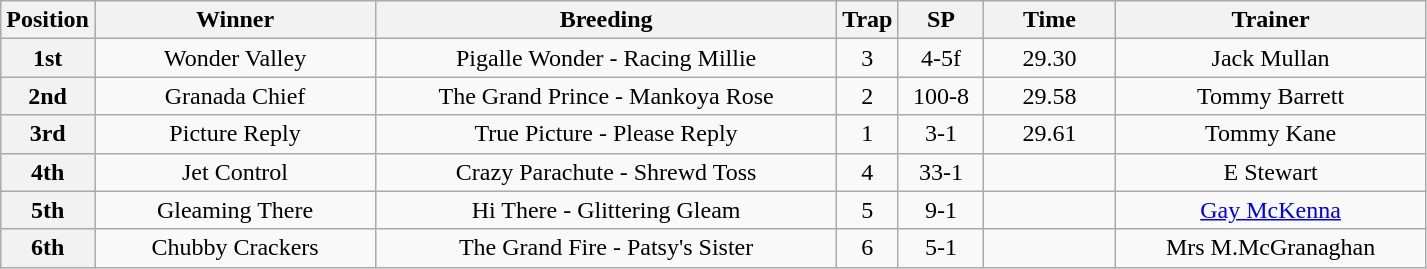<table class="wikitable" style="text-align: center">
<tr>
<th width=30>Position</th>
<th width=180>Winner</th>
<th width=300>Breeding</th>
<th width=30>Trap</th>
<th width=50>SP</th>
<th width=80>Time</th>
<th width=200>Trainer</th>
</tr>
<tr>
<th>1st</th>
<td>Wonder Valley</td>
<td>Pigalle Wonder - Racing Millie</td>
<td>3</td>
<td>4-5f</td>
<td>29.30</td>
<td>Jack Mullan</td>
</tr>
<tr>
<th>2nd</th>
<td>Granada Chief</td>
<td>The Grand Prince - Mankoya Rose</td>
<td>2</td>
<td>100-8</td>
<td>29.58</td>
<td>Tommy Barrett</td>
</tr>
<tr>
<th>3rd</th>
<td>Picture Reply</td>
<td>True Picture - Please Reply</td>
<td>1</td>
<td>3-1</td>
<td>29.61</td>
<td>Tommy Kane</td>
</tr>
<tr>
<th>4th</th>
<td>Jet Control</td>
<td>Crazy Parachute - Shrewd Toss</td>
<td>4</td>
<td>33-1</td>
<td></td>
<td>E Stewart</td>
</tr>
<tr>
<th>5th</th>
<td>Gleaming There</td>
<td>Hi There - Glittering Gleam</td>
<td>5</td>
<td>9-1</td>
<td></td>
<td><a href='#'>Gay McKenna</a></td>
</tr>
<tr>
<th>6th</th>
<td>Chubby Crackers</td>
<td>The Grand Fire - Patsy's Sister</td>
<td>6</td>
<td>5-1</td>
<td></td>
<td>Mrs M.McGranaghan</td>
</tr>
</table>
